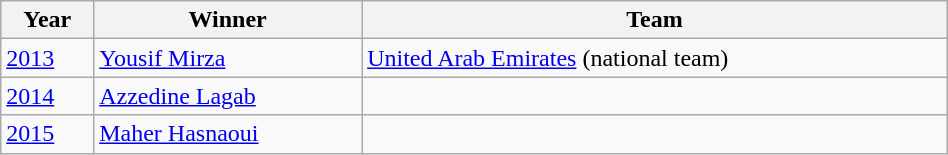<table class="wikitable" style="font-size:100%" width=50%>
<tr>
<th>Year</th>
<th>Winner</th>
<th>Team</th>
</tr>
<tr>
<td><a href='#'>2013</a></td>
<td> <a href='#'>Yousif Mirza</a></td>
<td><a href='#'>United Arab Emirates</a> (national team)</td>
</tr>
<tr>
<td><a href='#'>2014</a></td>
<td> <a href='#'>Azzedine Lagab</a></td>
<td></td>
</tr>
<tr>
<td><a href='#'>2015</a></td>
<td> <a href='#'>Maher Hasnaoui</a></td>
<td></td>
</tr>
</table>
